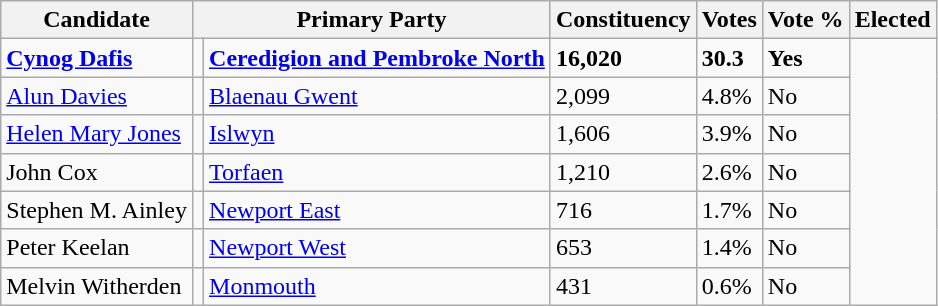<table class="wikitable">
<tr>
<th>Candidate</th>
<th scope = 'col' colspan = 2>Primary Party</th>
<th>Constituency</th>
<th>Votes</th>
<th>Vote %</th>
<th>Elected</th>
</tr>
<tr>
<td><strong><a href='#'>Cynog Dafis</a></strong></td>
<td></td>
<td><a href='#'><strong>Ceredigion and Pembroke North</strong></a></td>
<td><strong>16,020</strong></td>
<td><strong>30.3</strong></td>
<td><strong>Yes</strong></td>
</tr>
<tr>
<td><a href='#'>Alun Davies</a></td>
<td></td>
<td><a href='#'>Blaenau Gwent</a></td>
<td>2,099</td>
<td>4.8%</td>
<td>No</td>
</tr>
<tr>
<td><a href='#'>Helen Mary Jones</a></td>
<td></td>
<td><a href='#'>Islwyn</a></td>
<td>1,606</td>
<td>3.9%</td>
<td>No</td>
</tr>
<tr>
<td>John Cox</td>
<td></td>
<td><a href='#'>Torfaen</a></td>
<td>1,210</td>
<td>2.6%</td>
<td>No</td>
</tr>
<tr>
<td>Stephen M. Ainley</td>
<td></td>
<td><a href='#'>Newport East</a></td>
<td>716</td>
<td>1.7%</td>
<td>No</td>
</tr>
<tr>
<td>Peter Keelan</td>
<td></td>
<td><a href='#'>Newport West</a></td>
<td>653</td>
<td>1.4%</td>
<td>No</td>
</tr>
<tr>
<td>Melvin Witherden</td>
<td></td>
<td><a href='#'>Monmouth</a></td>
<td>431</td>
<td>0.6%</td>
<td>No</td>
</tr>
</table>
